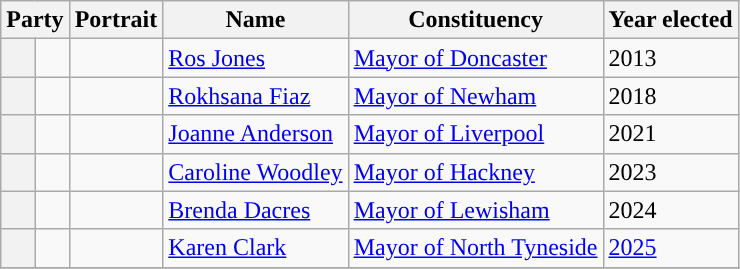<table class="wikitable sortable">
<tr>
<th colspan="2">Party</th>
<th>Portrait</th>
<th>Name</th>
<th>Constituency</th>
<th>Year elected</th>
</tr>
<tr>
<th style="background-color: "></th>
<td></td>
<td></td>
<td><a href='#'>Ros Jones</a></td>
<td><a href='#'>Mayor of Doncaster</a></td>
<td>2013</td>
</tr>
<tr>
<th style="background-color: "></th>
<td></td>
<td></td>
<td><a href='#'>Rokhsana Fiaz</a></td>
<td><a href='#'>Mayor of Newham</a></td>
<td>2018</td>
</tr>
<tr>
<th style="background-color: "></th>
<td></td>
<td></td>
<td><a href='#'>Joanne Anderson</a></td>
<td><a href='#'>Mayor of Liverpool</a></td>
<td>2021</td>
</tr>
<tr>
<th style="background-color: "></th>
<td></td>
<td></td>
<td><a href='#'>Caroline Woodley</a></td>
<td><a href='#'>Mayor of Hackney</a></td>
<td>2023</td>
</tr>
<tr>
<th style="background-color: "></th>
<td></td>
<td></td>
<td><a href='#'>Brenda Dacres</a></td>
<td><a href='#'>Mayor of Lewisham</a></td>
<td>2024</td>
</tr>
<tr>
<th style="background-color: "></th>
<td></td>
<td></td>
<td><a href='#'>Karen Clark</a></td>
<td><a href='#'>Mayor of North Tyneside</a></td>
<td><a href='#'>2025</a></td>
</tr>
<tr>
</tr>
</table>
